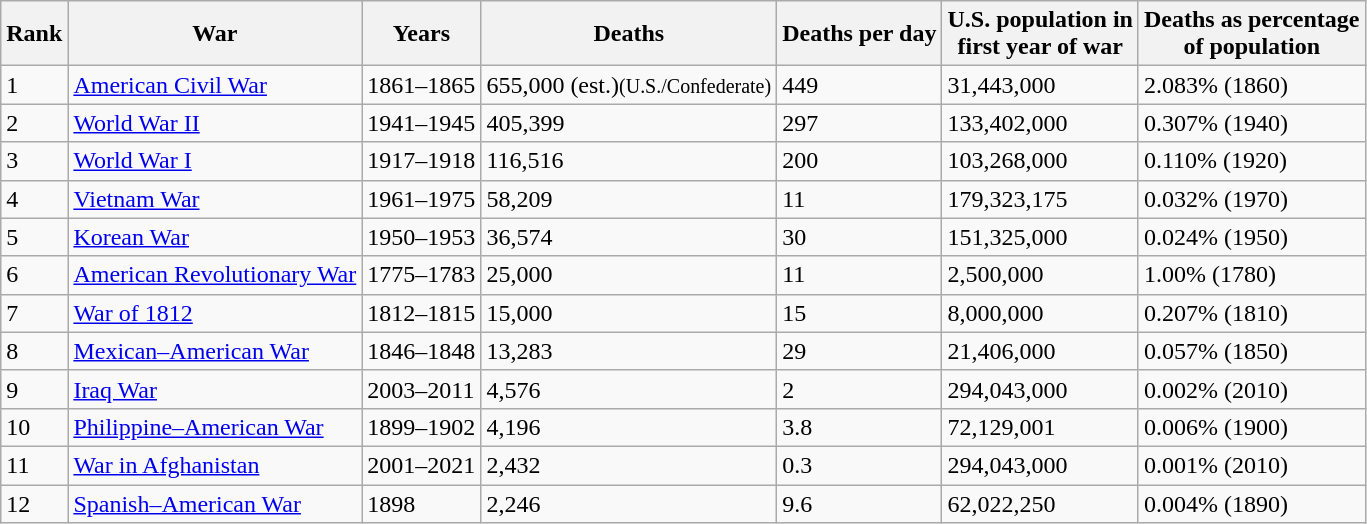<table class="wikitable sortable">
<tr>
<th>Rank</th>
<th>War</th>
<th>Years</th>
<th data-sort-type="number">Deaths</th>
<th>Deaths per day</th>
<th>U.S. population in <br> first year of war</th>
<th>Deaths as percentage <br> of population</th>
</tr>
<tr>
<td>1</td>
<td><a href='#'>American Civil War</a></td>
<td>1861–1865</td>
<td>655,000 (est.)<small>(U.S./Confederate)</small></td>
<td>449</td>
<td>31,443,000</td>
<td>2.083% (1860)</td>
</tr>
<tr>
<td>2</td>
<td><a href='#'>World War II</a></td>
<td>1941–1945</td>
<td>405,399</td>
<td>297</td>
<td>133,402,000</td>
<td>0.307% (1940)</td>
</tr>
<tr>
<td>3</td>
<td><a href='#'>World War I</a></td>
<td>1917–1918</td>
<td>116,516</td>
<td>200</td>
<td>103,268,000</td>
<td>0.110% (1920)</td>
</tr>
<tr>
<td>4</td>
<td><a href='#'>Vietnam War</a></td>
<td>1961–1975</td>
<td>58,209</td>
<td>11</td>
<td>179,323,175</td>
<td>0.032% (1970)</td>
</tr>
<tr>
<td>5</td>
<td><a href='#'>Korean War</a></td>
<td>1950–1953</td>
<td>36,574</td>
<td>30</td>
<td>151,325,000</td>
<td>0.024% (1950)</td>
</tr>
<tr>
<td>6</td>
<td><a href='#'>American Revolutionary War</a></td>
<td>1775–1783</td>
<td>25,000</td>
<td>11</td>
<td>2,500,000</td>
<td>1.00% (1780)</td>
</tr>
<tr>
<td>7</td>
<td><a href='#'>War of 1812</a></td>
<td>1812–1815</td>
<td>15,000</td>
<td>15</td>
<td>8,000,000</td>
<td>0.207% (1810)</td>
</tr>
<tr>
<td>8</td>
<td><a href='#'>Mexican–American War</a></td>
<td>1846–1848</td>
<td>13,283</td>
<td>29</td>
<td>21,406,000</td>
<td>0.057% (1850)</td>
</tr>
<tr>
<td>9</td>
<td><a href='#'>Iraq War</a></td>
<td>2003–2011</td>
<td>4,576</td>
<td>2</td>
<td>294,043,000</td>
<td>0.002% (2010)</td>
</tr>
<tr>
<td>10</td>
<td><a href='#'>Philippine–American War</a></td>
<td>1899–1902</td>
<td>4,196</td>
<td>3.8</td>
<td>72,129,001</td>
<td>0.006% (1900)</td>
</tr>
<tr>
<td>11</td>
<td><a href='#'>War in Afghanistan</a></td>
<td>2001–2021</td>
<td>2,432</td>
<td>0.3</td>
<td>294,043,000</td>
<td>0.001% (2010)</td>
</tr>
<tr>
<td>12</td>
<td><a href='#'>Spanish–American War</a></td>
<td>1898</td>
<td>2,246</td>
<td>9.6</td>
<td>62,022,250</td>
<td>0.004% (1890)</td>
</tr>
</table>
